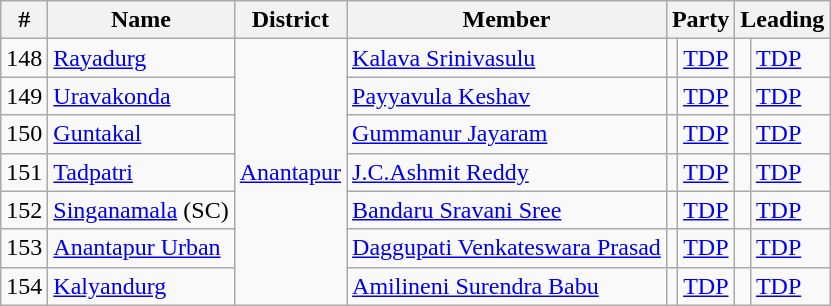<table class="wikitable sortable">
<tr>
<th>#</th>
<th>Name</th>
<th>District</th>
<th>Member</th>
<th colspan="2">Party</th>
<th colspan=2>Leading<br></th>
</tr>
<tr>
<td>148</td>
<td><a href='#'>Rayadurg</a></td>
<td rowspan="7"><a href='#'>Anantapur</a></td>
<td><a href='#'>Kalava Srinivasulu</a></td>
<td></td>
<td><a href='#'>TDP</a></td>
<td></td>
<td><a href='#'>TDP</a></td>
</tr>
<tr>
<td>149</td>
<td><a href='#'>Uravakonda</a></td>
<td><a href='#'>Payyavula Keshav</a></td>
<td></td>
<td><a href='#'>TDP</a></td>
<td></td>
<td><a href='#'>TDP</a></td>
</tr>
<tr>
<td>150</td>
<td><a href='#'>Guntakal</a></td>
<td><a href='#'>Gummanur Jayaram</a></td>
<td></td>
<td><a href='#'>TDP</a></td>
<td></td>
<td><a href='#'>TDP</a></td>
</tr>
<tr>
<td>151</td>
<td><a href='#'>Tadpatri</a></td>
<td><a href='#'>J.C.Ashmit Reddy</a></td>
<td></td>
<td><a href='#'>TDP</a></td>
<td></td>
<td><a href='#'>TDP</a></td>
</tr>
<tr>
<td>152</td>
<td><a href='#'>Singanamala</a> (SC)</td>
<td><a href='#'>Bandaru Sravani Sree</a></td>
<td></td>
<td><a href='#'>TDP</a></td>
<td></td>
<td><a href='#'>TDP</a></td>
</tr>
<tr>
<td>153</td>
<td><a href='#'>Anantapur Urban</a></td>
<td><a href='#'>Daggupati Venkateswara Prasad</a></td>
<td></td>
<td><a href='#'>TDP</a></td>
<td></td>
<td><a href='#'>TDP</a></td>
</tr>
<tr>
<td>154</td>
<td><a href='#'>Kalyandurg</a></td>
<td><a href='#'>Amilineni Surendra Babu</a></td>
<td></td>
<td><a href='#'>TDP</a></td>
<td></td>
<td><a href='#'>TDP</a></td>
</tr>
</table>
